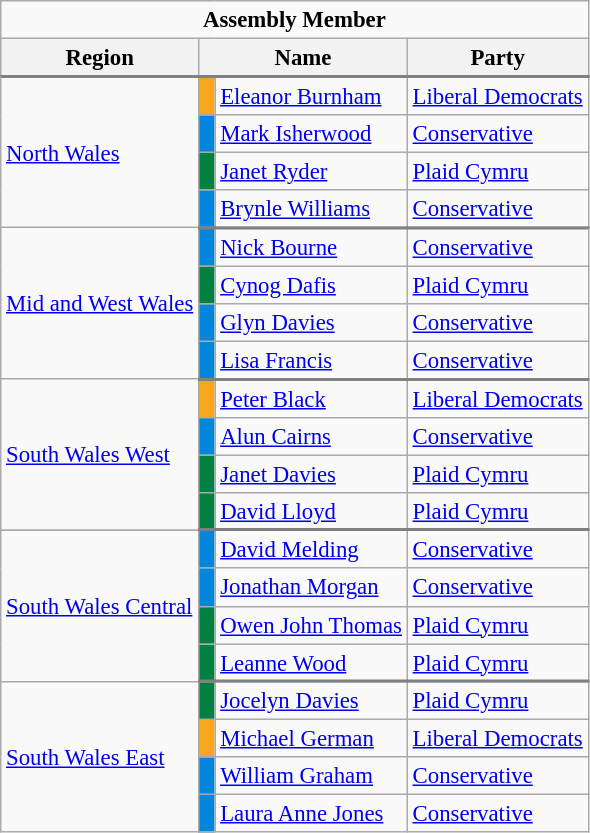<table class="wikitable" style="font-size: 95%;">
<tr>
<td colspan=6 style="text-align: center;"><strong>Assembly Member</strong></td>
</tr>
<tr style="border-bottom: 2px solid gray;">
<th>Region</th>
<th colspan="2">Name</th>
<th>Party</th>
</tr>
<tr style="border-bottom: 2px solid gray;">
<td rowspan="5"><a href='#'>North Wales</a></td>
</tr>
<tr>
<td bgcolor="#FAA61A"> </td>
<td><a href='#'>Eleanor Burnham</a></td>
<td><a href='#'>Liberal Democrats</a></td>
</tr>
<tr>
<td bgcolor="#0087DC"> </td>
<td><a href='#'>Mark Isherwood</a></td>
<td><a href='#'>Conservative</a></td>
</tr>
<tr>
<td bgcolor="#008142"> </td>
<td><a href='#'>Janet Ryder</a></td>
<td><a href='#'>Plaid Cymru</a></td>
</tr>
<tr>
<td bgcolor="#0087DC"> </td>
<td><a href='#'>Brynle Williams</a></td>
<td><a href='#'>Conservative</a></td>
</tr>
<tr style="border-bottom: 2px solid gray;">
<td rowspan="5"><a href='#'>Mid and West Wales</a></td>
</tr>
<tr>
<td bgcolor="#0087DC"> </td>
<td><a href='#'>Nick Bourne</a></td>
<td><a href='#'>Conservative</a></td>
</tr>
<tr>
<td bgcolor="#008142"> </td>
<td><a href='#'>Cynog Dafis</a></td>
<td><a href='#'>Plaid Cymru</a></td>
</tr>
<tr>
<td bgcolor="#0087DC"> </td>
<td><a href='#'>Glyn Davies</a></td>
<td><a href='#'>Conservative</a></td>
</tr>
<tr>
<td bgcolor="#0087DC"> </td>
<td><a href='#'>Lisa Francis</a></td>
<td><a href='#'>Conservative</a></td>
</tr>
<tr style="border-bottom: 2px solid gray;">
<td rowspan="5"><a href='#'>South Wales West</a></td>
</tr>
<tr>
<td bgcolor="#FAA61A"> </td>
<td><a href='#'>Peter Black</a></td>
<td><a href='#'>Liberal Democrats</a></td>
</tr>
<tr>
<td bgcolor="#0087DC"> </td>
<td><a href='#'>Alun Cairns</a></td>
<td><a href='#'>Conservative</a></td>
</tr>
<tr>
<td bgcolor="#008142"> </td>
<td><a href='#'>Janet Davies</a></td>
<td><a href='#'>Plaid Cymru</a></td>
</tr>
<tr>
<td bgcolor="#008142"> </td>
<td><a href='#'>David Lloyd</a></td>
<td><a href='#'>Plaid Cymru</a></td>
</tr>
<tr>
</tr>
<tr style="border-bottom: 2px solid gray;">
<td rowspan="5"><a href='#'>South Wales Central</a></td>
</tr>
<tr>
<td bgcolor="#0087DC"> </td>
<td><a href='#'>David Melding</a></td>
<td><a href='#'>Conservative</a></td>
</tr>
<tr>
<td bgcolor="#0087DC"> </td>
<td><a href='#'>Jonathan Morgan</a></td>
<td><a href='#'>Conservative</a></td>
</tr>
<tr>
<td bgcolor="#008142"> </td>
<td><a href='#'>Owen John Thomas</a></td>
<td><a href='#'>Plaid Cymru</a></td>
</tr>
<tr>
<td bgcolor="#008142"> </td>
<td><a href='#'>Leanne Wood</a></td>
<td><a href='#'>Plaid Cymru</a></td>
</tr>
<tr style="border-bottom: 2px solid gray;">
<td rowspan="5"><a href='#'>South Wales East</a></td>
</tr>
<tr>
<td bgcolor="#008142"> </td>
<td><a href='#'>Jocelyn Davies</a></td>
<td><a href='#'>Plaid Cymru</a></td>
</tr>
<tr>
<td bgcolor="#FAA61A"> </td>
<td><a href='#'>Michael German</a></td>
<td><a href='#'>Liberal Democrats</a></td>
</tr>
<tr>
<td bgcolor="#0087DC"> </td>
<td><a href='#'>William Graham</a></td>
<td><a href='#'>Conservative</a></td>
</tr>
<tr>
<td bgcolor="#0087DC"> </td>
<td><a href='#'>Laura Anne Jones</a></td>
<td><a href='#'>Conservative</a></td>
</tr>
</table>
